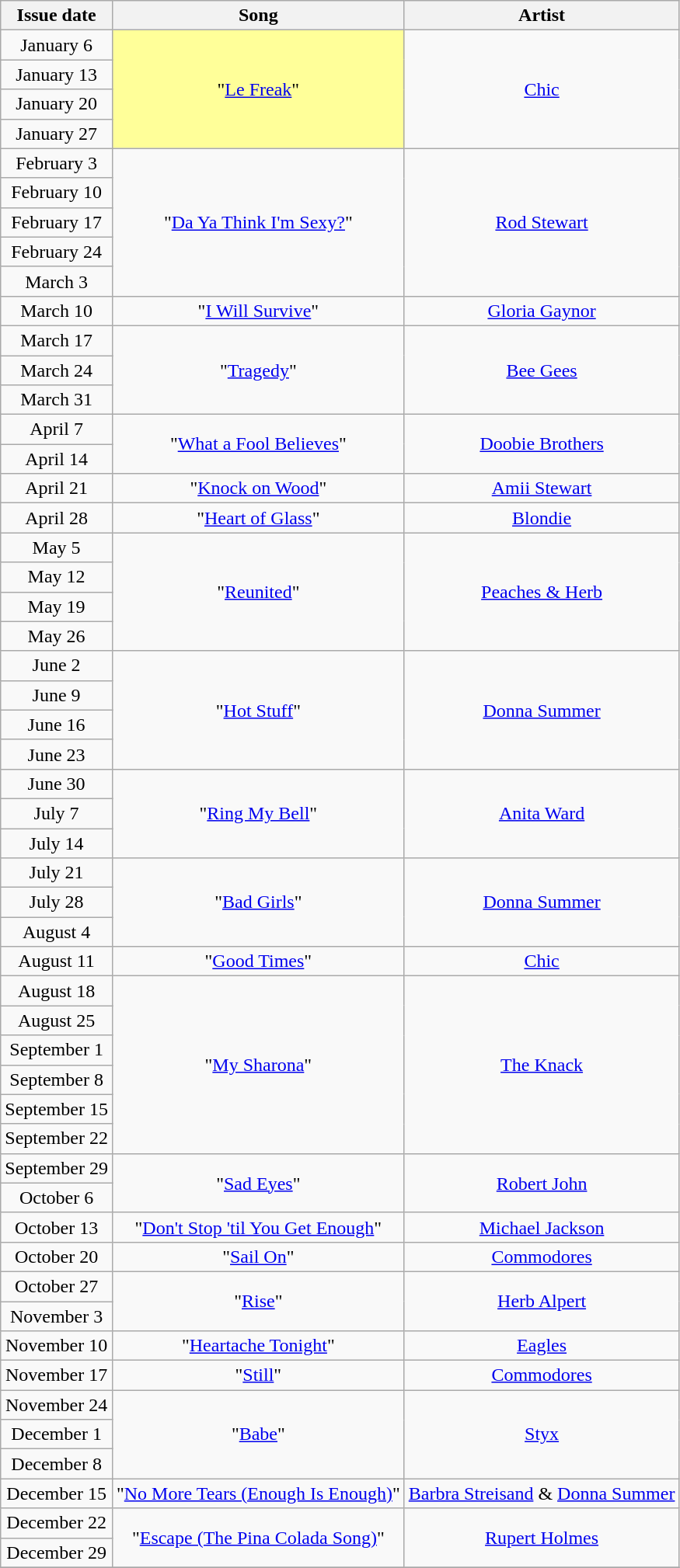<table class="wikitable plainrowheaders" style="text-align: center">
<tr>
<th>Issue date</th>
<th>Song</th>
<th>Artist</th>
</tr>
<tr>
<td>January 6</td>
<td bgcolor=#FFFF99 rowspan="4">"<a href='#'>Le Freak</a>" </td>
<td rowspan="4"><a href='#'>Chic</a></td>
</tr>
<tr>
<td>January 13</td>
</tr>
<tr>
<td>January 20</td>
</tr>
<tr>
<td>January 27</td>
</tr>
<tr>
<td>February 3</td>
<td rowspan="5">"<a href='#'>Da Ya Think I'm Sexy?</a>"</td>
<td rowspan="5"><a href='#'>Rod Stewart</a></td>
</tr>
<tr>
<td>February 10</td>
</tr>
<tr>
<td>February 17</td>
</tr>
<tr>
<td>February 24</td>
</tr>
<tr>
<td>March 3</td>
</tr>
<tr>
<td>March 10</td>
<td>"<a href='#'>I Will Survive</a>"</td>
<td><a href='#'>Gloria Gaynor</a></td>
</tr>
<tr>
<td>March 17</td>
<td rowspan="3">"<a href='#'>Tragedy</a>"</td>
<td rowspan="3"><a href='#'>Bee Gees</a></td>
</tr>
<tr>
<td>March 24</td>
</tr>
<tr>
<td>March 31</td>
</tr>
<tr>
<td>April 7</td>
<td rowspan="2">"<a href='#'>What a Fool Believes</a>"</td>
<td rowspan="2"><a href='#'>Doobie Brothers</a></td>
</tr>
<tr>
<td>April 14</td>
</tr>
<tr>
<td>April 21</td>
<td>"<a href='#'>Knock on Wood</a>"</td>
<td><a href='#'>Amii Stewart</a></td>
</tr>
<tr>
<td>April 28</td>
<td>"<a href='#'>Heart of Glass</a>"</td>
<td><a href='#'>Blondie</a></td>
</tr>
<tr>
<td>May 5</td>
<td rowspan="4">"<a href='#'>Reunited</a>"</td>
<td rowspan="4"><a href='#'>Peaches & Herb</a></td>
</tr>
<tr>
<td>May 12</td>
</tr>
<tr>
<td>May 19</td>
</tr>
<tr>
<td>May 26</td>
</tr>
<tr>
<td>June 2</td>
<td rowspan="4">"<a href='#'>Hot Stuff</a>"</td>
<td rowspan="4"><a href='#'>Donna Summer</a></td>
</tr>
<tr>
<td>June 9</td>
</tr>
<tr>
<td>June 16</td>
</tr>
<tr>
<td>June 23</td>
</tr>
<tr>
<td>June 30</td>
<td rowspan="3">"<a href='#'>Ring My Bell</a>"</td>
<td rowspan="3"><a href='#'>Anita Ward</a></td>
</tr>
<tr>
<td>July 7</td>
</tr>
<tr>
<td>July 14</td>
</tr>
<tr>
<td>July 21</td>
<td rowspan="3">"<a href='#'>Bad Girls</a>"</td>
<td rowspan="3"><a href='#'>Donna Summer</a></td>
</tr>
<tr>
<td>July 28</td>
</tr>
<tr>
<td>August 4</td>
</tr>
<tr>
<td>August 11</td>
<td>"<a href='#'>Good Times</a>"</td>
<td><a href='#'>Chic</a></td>
</tr>
<tr>
<td>August 18</td>
<td rowspan="6">"<a href='#'>My Sharona</a>"</td>
<td rowspan="6"><a href='#'>The Knack</a></td>
</tr>
<tr>
<td>August 25</td>
</tr>
<tr>
<td>September 1</td>
</tr>
<tr>
<td>September 8</td>
</tr>
<tr>
<td>September 15</td>
</tr>
<tr>
<td>September 22</td>
</tr>
<tr>
<td>September 29</td>
<td rowspan="2">"<a href='#'>Sad Eyes</a>"</td>
<td rowspan="2"><a href='#'>Robert John</a></td>
</tr>
<tr>
<td>October 6</td>
</tr>
<tr>
<td>October 13</td>
<td>"<a href='#'>Don't Stop 'til You Get Enough</a>"</td>
<td><a href='#'>Michael Jackson</a></td>
</tr>
<tr>
<td>October 20</td>
<td>"<a href='#'>Sail On</a>"</td>
<td><a href='#'>Commodores</a></td>
</tr>
<tr>
<td>October 27</td>
<td rowspan="2">"<a href='#'>Rise</a>"</td>
<td rowspan="2"><a href='#'>Herb Alpert</a></td>
</tr>
<tr>
<td>November 3</td>
</tr>
<tr>
<td>November 10</td>
<td>"<a href='#'>Heartache Tonight</a>"</td>
<td><a href='#'>Eagles</a></td>
</tr>
<tr>
<td>November 17</td>
<td>"<a href='#'>Still</a>"</td>
<td><a href='#'>Commodores</a></td>
</tr>
<tr>
<td>November 24</td>
<td rowspan="3">"<a href='#'>Babe</a>"</td>
<td rowspan="3"><a href='#'>Styx</a></td>
</tr>
<tr>
<td>December 1</td>
</tr>
<tr>
<td>December 8</td>
</tr>
<tr>
<td>December 15</td>
<td>"<a href='#'>No More Tears (Enough Is Enough)</a>"</td>
<td><a href='#'>Barbra Streisand</a> & <a href='#'>Donna Summer</a></td>
</tr>
<tr>
<td>December 22</td>
<td rowspan="2">"<a href='#'>Escape (The Pina Colada Song)</a>"</td>
<td rowspan="2"><a href='#'>Rupert Holmes</a></td>
</tr>
<tr>
<td>December 29</td>
</tr>
<tr>
</tr>
</table>
